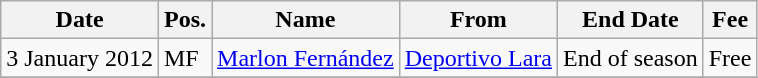<table class="wikitable">
<tr>
<th>Date</th>
<th>Pos.</th>
<th>Name</th>
<th>From</th>
<th>End Date</th>
<th>Fee</th>
</tr>
<tr>
<td>3 January 2012</td>
<td>MF</td>
<td> <a href='#'>Marlon Fernández</a></td>
<td> <a href='#'>Deportivo Lara</a></td>
<td>End of season</td>
<td>Free</td>
</tr>
<tr>
</tr>
</table>
